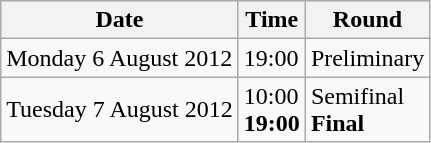<table class="wikitable">
<tr>
<th>Date</th>
<th>Time</th>
<th>Round</th>
</tr>
<tr>
<td>Monday 6 August 2012</td>
<td>19:00</td>
<td>Preliminary</td>
</tr>
<tr>
<td>Tuesday 7 August 2012</td>
<td>10:00<br><strong>19:00</strong></td>
<td>Semifinal<br><strong>Final</strong></td>
</tr>
</table>
